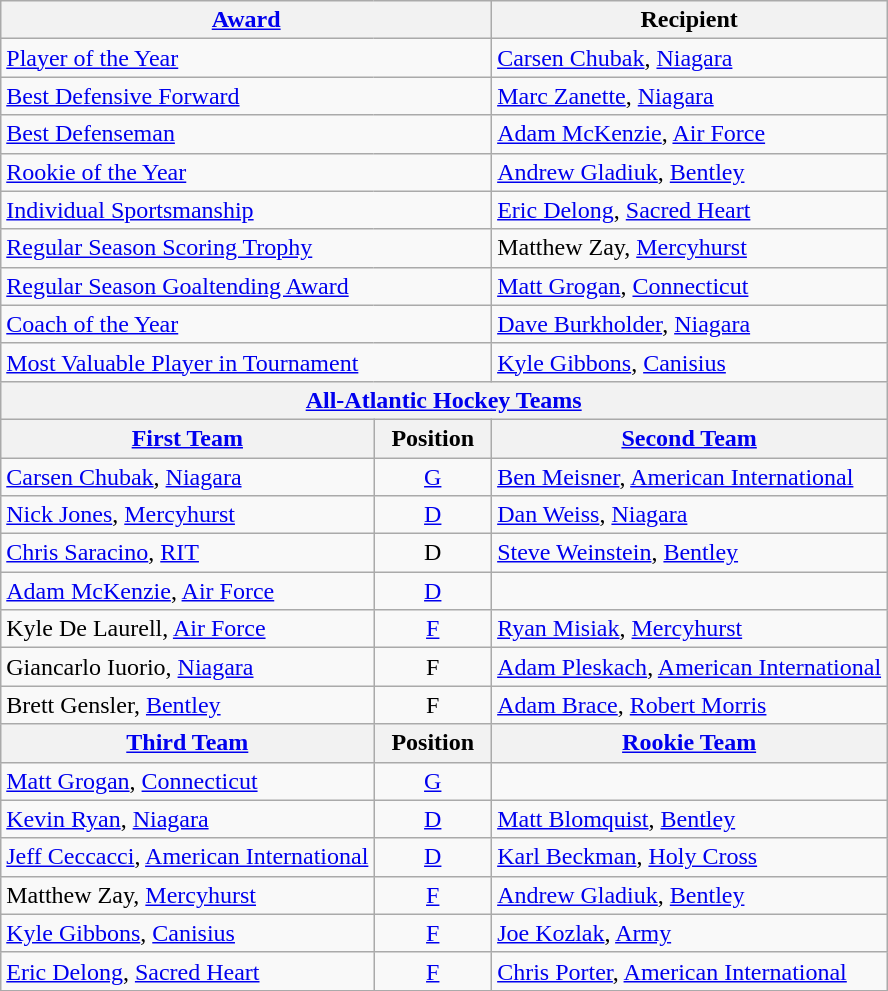<table class="wikitable">
<tr>
<th colspan=2><a href='#'>Award</a></th>
<th>Recipient</th>
</tr>
<tr>
<td colspan=2><a href='#'>Player of the Year</a></td>
<td><a href='#'>Carsen Chubak</a>, <a href='#'>Niagara</a></td>
</tr>
<tr>
<td colspan=2><a href='#'>Best Defensive Forward</a></td>
<td><a href='#'>Marc Zanette</a>, <a href='#'>Niagara</a></td>
</tr>
<tr>
<td colspan=2><a href='#'>Best Defenseman</a></td>
<td><a href='#'>Adam McKenzie</a>, <a href='#'>Air Force</a></td>
</tr>
<tr>
<td colspan=2><a href='#'>Rookie of the Year</a></td>
<td><a href='#'>Andrew Gladiuk</a>, <a href='#'>Bentley</a></td>
</tr>
<tr>
<td colspan=2><a href='#'>Individual Sportsmanship</a></td>
<td><a href='#'>Eric Delong</a>, <a href='#'>Sacred Heart</a></td>
</tr>
<tr>
<td colspan=2><a href='#'>Regular Season Scoring Trophy</a></td>
<td>Matthew Zay, <a href='#'>Mercyhurst</a></td>
</tr>
<tr>
<td colspan=2><a href='#'>Regular Season Goaltending Award</a></td>
<td><a href='#'>Matt Grogan</a>, <a href='#'>Connecticut</a></td>
</tr>
<tr>
<td colspan=2><a href='#'>Coach of the Year</a></td>
<td><a href='#'>Dave Burkholder</a>, <a href='#'>Niagara</a></td>
</tr>
<tr>
<td colspan=2><a href='#'>Most Valuable Player in Tournament</a></td>
<td><a href='#'>Kyle Gibbons</a>, <a href='#'>Canisius</a></td>
</tr>
<tr>
<th colspan=3><a href='#'>All-Atlantic Hockey Teams</a></th>
</tr>
<tr>
<th><a href='#'>First Team</a></th>
<th>  Position  </th>
<th><a href='#'>Second Team</a></th>
</tr>
<tr>
<td><a href='#'>Carsen Chubak</a>, <a href='#'>Niagara</a></td>
<td align=center><a href='#'>G</a></td>
<td><a href='#'>Ben Meisner</a>, <a href='#'>American International</a></td>
</tr>
<tr>
<td><a href='#'>Nick Jones</a>, <a href='#'>Mercyhurst</a></td>
<td align=center><a href='#'>D</a></td>
<td><a href='#'>Dan Weiss</a>, <a href='#'>Niagara</a></td>
</tr>
<tr>
<td><a href='#'>Chris Saracino</a>, <a href='#'>RIT</a></td>
<td align=center>D</td>
<td><a href='#'>Steve Weinstein</a>, <a href='#'>Bentley</a></td>
</tr>
<tr>
<td><a href='#'>Adam McKenzie</a>, <a href='#'>Air Force</a></td>
<td align=center><a href='#'>D</a></td>
<td></td>
</tr>
<tr>
<td>Kyle De Laurell, <a href='#'>Air Force</a></td>
<td align=center><a href='#'>F</a></td>
<td><a href='#'>Ryan Misiak</a>, <a href='#'>Mercyhurst</a></td>
</tr>
<tr>
<td>Giancarlo Iuorio, <a href='#'>Niagara</a></td>
<td align=center>F</td>
<td><a href='#'>Adam Pleskach</a>, <a href='#'>American International</a></td>
</tr>
<tr>
<td>Brett Gensler, <a href='#'>Bentley</a></td>
<td align=center>F</td>
<td><a href='#'>Adam Brace</a>, <a href='#'>Robert Morris</a></td>
</tr>
<tr>
<th><a href='#'>Third Team</a></th>
<th>  Position  </th>
<th><a href='#'>Rookie Team</a></th>
</tr>
<tr>
<td><a href='#'>Matt Grogan</a>, <a href='#'>Connecticut</a></td>
<td align=center><a href='#'>G</a></td>
<td></td>
</tr>
<tr>
<td><a href='#'>Kevin Ryan</a>, <a href='#'>Niagara</a></td>
<td align=center><a href='#'>D</a></td>
<td><a href='#'>Matt Blomquist</a>, <a href='#'>Bentley</a></td>
</tr>
<tr>
<td><a href='#'>Jeff Ceccacci</a>, <a href='#'>American International</a></td>
<td align=center><a href='#'>D</a></td>
<td><a href='#'>Karl Beckman</a>, <a href='#'>Holy Cross</a></td>
</tr>
<tr>
<td>Matthew Zay, <a href='#'>Mercyhurst</a></td>
<td align=center><a href='#'>F</a></td>
<td><a href='#'>Andrew Gladiuk</a>, <a href='#'>Bentley</a></td>
</tr>
<tr>
<td><a href='#'>Kyle Gibbons</a>, <a href='#'>Canisius</a></td>
<td align=center><a href='#'>F</a></td>
<td><a href='#'>Joe Kozlak</a>, <a href='#'>Army</a></td>
</tr>
<tr>
<td><a href='#'>Eric Delong</a>, <a href='#'>Sacred Heart</a></td>
<td align=center><a href='#'>F</a></td>
<td><a href='#'>Chris Porter</a>, <a href='#'>American International</a></td>
</tr>
<tr>
</tr>
</table>
